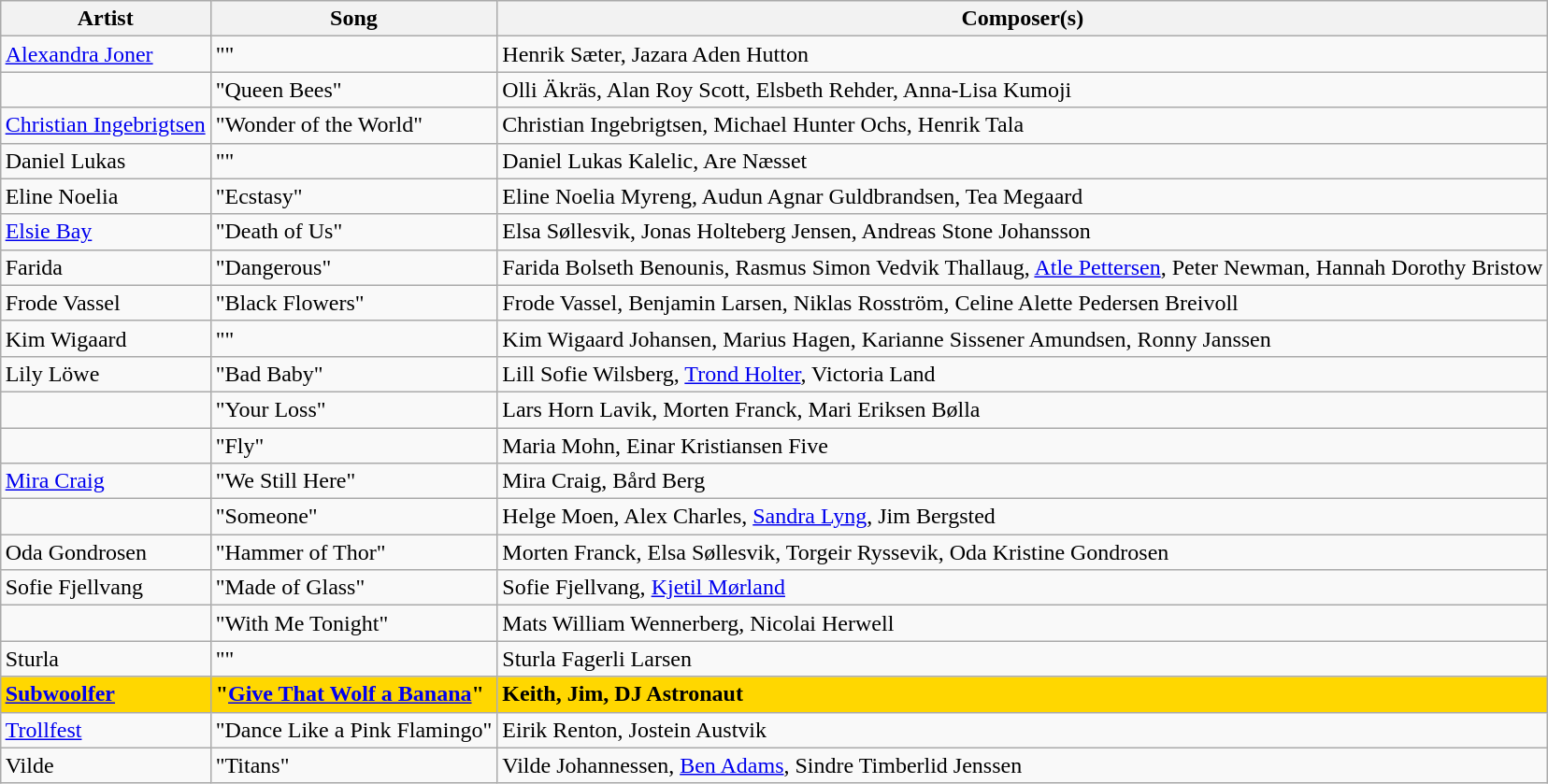<table class="wikitable sortable mw-collapsible" " style="margin: 1em auto 1em auto">
<tr>
<th scope="col">Artist</th>
<th scope="col">Song</th>
<th scope="col">Composer(s)</th>
</tr>
<tr>
<td><a href='#'>Alexandra Joner</a></td>
<td>""</td>
<td>Henrik Sæter, Jazara Aden Hutton</td>
</tr>
<tr>
<td></td>
<td>"Queen Bees"</td>
<td>Olli Äkräs, Alan Roy Scott, Elsbeth Rehder, Anna-Lisa Kumoji</td>
</tr>
<tr>
<td><a href='#'>Christian Ingebrigtsen</a></td>
<td>"Wonder of the World"</td>
<td>Christian Ingebrigtsen, Michael Hunter Ochs, Henrik Tala</td>
</tr>
<tr>
<td>Daniel Lukas</td>
<td>""</td>
<td>Daniel Lukas Kalelic, Are Næsset</td>
</tr>
<tr>
<td>Eline Noelia</td>
<td>"Ecstasy"</td>
<td>Eline Noelia Myreng, Audun Agnar Guldbrandsen, Tea Megaard</td>
</tr>
<tr>
<td><a href='#'>Elsie Bay</a></td>
<td>"Death of Us"</td>
<td>Elsa Søllesvik, Jonas Holteberg Jensen, Andreas Stone Johansson</td>
</tr>
<tr>
<td>Farida</td>
<td>"Dangerous"</td>
<td>Farida Bolseth Benounis, Rasmus Simon Vedvik Thallaug, <a href='#'>Atle Pettersen</a>, Peter Newman, Hannah Dorothy Bristow</td>
</tr>
<tr>
<td>Frode Vassel</td>
<td>"Black Flowers"</td>
<td>Frode Vassel, Benjamin Larsen, Niklas Rosström, Celine Alette Pedersen Breivoll</td>
</tr>
<tr>
<td>Kim Wigaard</td>
<td>""</td>
<td>Kim Wigaard Johansen, Marius Hagen, Karianne Sissener Amundsen, Ronny Janssen</td>
</tr>
<tr>
<td>Lily Löwe</td>
<td>"Bad Baby"</td>
<td>Lill Sofie Wilsberg, <a href='#'>Trond Holter</a>, Victoria Land</td>
</tr>
<tr>
<td></td>
<td>"Your Loss"</td>
<td>Lars Horn Lavik, Morten Franck, Mari Eriksen Bølla</td>
</tr>
<tr>
<td></td>
<td>"Fly"</td>
<td>Maria Mohn, Einar Kristiansen Five</td>
</tr>
<tr>
<td><a href='#'>Mira Craig</a></td>
<td>"We Still Here"</td>
<td>Mira Craig, Bård Berg</td>
</tr>
<tr>
<td></td>
<td>"Someone"</td>
<td>Helge Moen, Alex Charles, <a href='#'>Sandra Lyng</a>, Jim Bergsted</td>
</tr>
<tr>
<td>Oda Gondrosen</td>
<td>"Hammer of Thor"</td>
<td>Morten Franck, Elsa Søllesvik, Torgeir Ryssevik, Oda Kristine Gondrosen</td>
</tr>
<tr>
<td>Sofie Fjellvang</td>
<td>"Made of Glass"</td>
<td>Sofie Fjellvang, <a href='#'>Kjetil Mørland</a></td>
</tr>
<tr>
<td></td>
<td>"With Me Tonight"</td>
<td>Mats William Wennerberg, Nicolai Herwell</td>
</tr>
<tr>
<td>Sturla</td>
<td>""</td>
<td>Sturla Fagerli Larsen</td>
</tr>
<tr style="background: gold; font-weight: bold;">
<td><a href='#'>Subwoolfer</a></td>
<td>"<a href='#'>Give That Wolf a Banana</a>"</td>
<td>Keith, Jim, DJ Astronaut</td>
</tr>
<tr>
<td><a href='#'>Trollfest</a></td>
<td>"Dance Like a Pink Flamingo"</td>
<td>Eirik Renton, Jostein Austvik</td>
</tr>
<tr>
<td>Vilde</td>
<td>"Titans"</td>
<td>Vilde Johannessen, <a href='#'>Ben Adams</a>, Sindre Timberlid Jenssen</td>
</tr>
</table>
